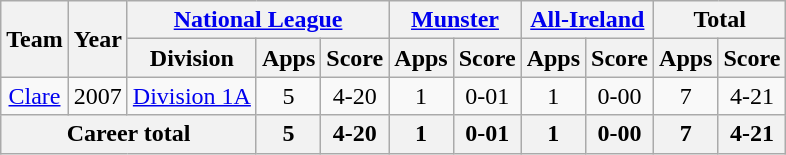<table class="wikitable" style="text-align:center">
<tr>
<th rowspan="2">Team</th>
<th rowspan="2">Year</th>
<th colspan="3"><a href='#'>National League</a></th>
<th colspan="2"><a href='#'>Munster</a></th>
<th colspan="2"><a href='#'>All-Ireland</a></th>
<th colspan="2">Total</th>
</tr>
<tr>
<th>Division</th>
<th>Apps</th>
<th>Score</th>
<th>Apps</th>
<th>Score</th>
<th>Apps</th>
<th>Score</th>
<th>Apps</th>
<th>Score</th>
</tr>
<tr>
<td rowspan="1"><a href='#'>Clare</a></td>
<td>2007</td>
<td rowspan="1"><a href='#'>Division 1A</a></td>
<td>5</td>
<td>4-20</td>
<td>1</td>
<td>0-01</td>
<td>1</td>
<td>0-00</td>
<td>7</td>
<td>4-21</td>
</tr>
<tr>
<th colspan="3">Career total</th>
<th>5</th>
<th>4-20</th>
<th>1</th>
<th>0-01</th>
<th>1</th>
<th>0-00</th>
<th>7</th>
<th>4-21</th>
</tr>
</table>
